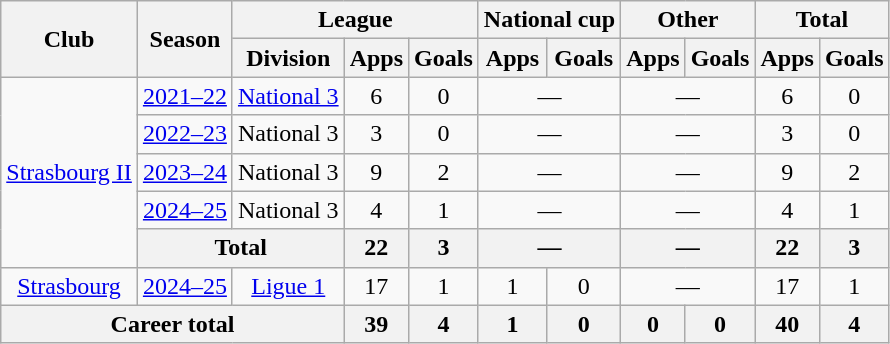<table class="wikitable" style="text-align: center">
<tr>
<th rowspan="2">Club</th>
<th rowspan="2">Season</th>
<th colspan="3">League</th>
<th colspan="2">National cup</th>
<th colspan="2">Other</th>
<th colspan="2">Total</th>
</tr>
<tr>
<th>Division</th>
<th>Apps</th>
<th>Goals</th>
<th>Apps</th>
<th>Goals</th>
<th>Apps</th>
<th>Goals</th>
<th>Apps</th>
<th>Goals</th>
</tr>
<tr>
<td rowspan="5"><a href='#'>Strasbourg II</a></td>
<td><a href='#'>2021–22</a></td>
<td><a href='#'>National 3</a></td>
<td>6</td>
<td>0</td>
<td colspan="2">—</td>
<td colspan="2">—</td>
<td>6</td>
<td>0</td>
</tr>
<tr>
<td><a href='#'>2022–23</a></td>
<td>National 3</td>
<td>3</td>
<td>0</td>
<td colspan="2">—</td>
<td colspan="2">—</td>
<td>3</td>
<td>0</td>
</tr>
<tr>
<td><a href='#'>2023–24</a></td>
<td>National 3</td>
<td>9</td>
<td>2</td>
<td colspan="2">—</td>
<td colspan="2">—</td>
<td>9</td>
<td>2</td>
</tr>
<tr>
<td><a href='#'>2024–25</a></td>
<td>National 3</td>
<td>4</td>
<td>1</td>
<td colspan="2">—</td>
<td colspan="2">—</td>
<td>4</td>
<td>1</td>
</tr>
<tr>
<th colspan="2">Total</th>
<th>22</th>
<th>3</th>
<th colspan="2">—</th>
<th colspan="2">—</th>
<th>22</th>
<th>3</th>
</tr>
<tr>
<td><a href='#'>Strasbourg</a></td>
<td><a href='#'>2024–25</a></td>
<td><a href='#'>Ligue 1</a></td>
<td>17</td>
<td>1</td>
<td>1</td>
<td>0</td>
<td colspan="2">—</td>
<td>17</td>
<td>1</td>
</tr>
<tr>
<th colspan="3">Career total</th>
<th>39</th>
<th>4</th>
<th>1</th>
<th>0</th>
<th>0</th>
<th>0</th>
<th>40</th>
<th>4</th>
</tr>
</table>
